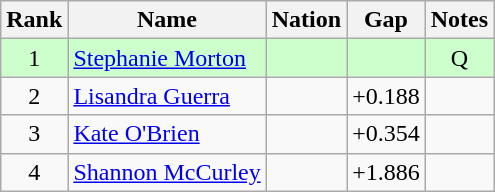<table class="wikitable sortable" style="text-align:center">
<tr>
<th>Rank</th>
<th>Name</th>
<th>Nation</th>
<th>Gap</th>
<th>Notes</th>
</tr>
<tr bgcolor=ccffcc>
<td>1</td>
<td align=left><a href='#'>Stephanie Morton</a></td>
<td align=left></td>
<td></td>
<td>Q</td>
</tr>
<tr>
<td>2</td>
<td align=left><a href='#'>Lisandra Guerra</a></td>
<td align=left></td>
<td>+0.188</td>
<td></td>
</tr>
<tr>
<td>3</td>
<td align=left><a href='#'>Kate O'Brien</a></td>
<td align=left></td>
<td>+0.354</td>
<td></td>
</tr>
<tr>
<td>4</td>
<td align=left><a href='#'>Shannon McCurley</a></td>
<td align=left></td>
<td>+1.886</td>
<td></td>
</tr>
</table>
